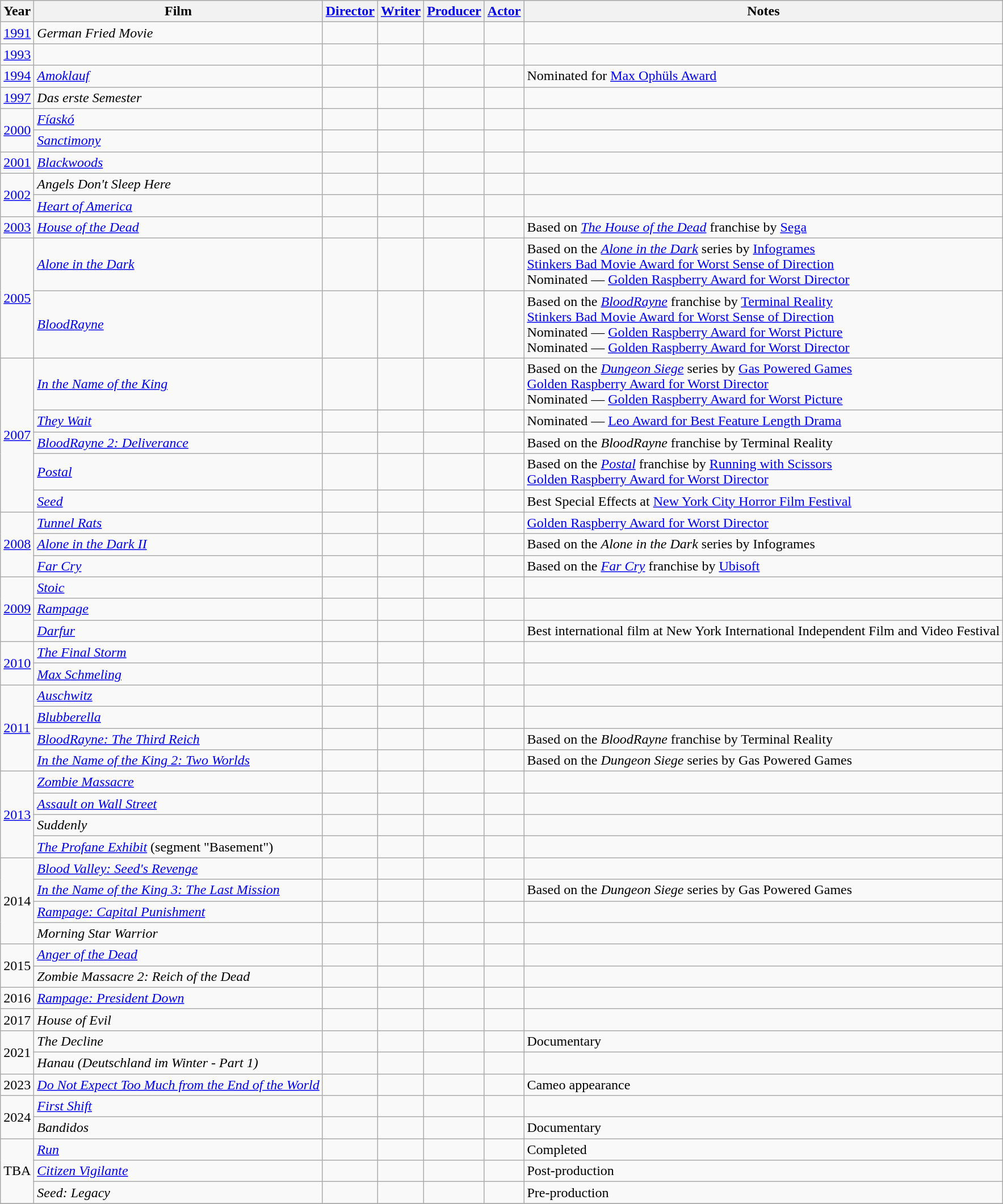<table class="wikitable sortable">
<tr style="background:#b0c4de; text-align:center;">
<th>Year</th>
<th>Film</th>
<th><a href='#'>Director</a></th>
<th><a href='#'>Writer</a></th>
<th><a href='#'>Producer</a></th>
<th><a href='#'>Actor</a></th>
<th>Notes</th>
</tr>
<tr>
<td><a href='#'>1991</a></td>
<td><em>German Fried Movie</em></td>
<td></td>
<td></td>
<td></td>
<td></td>
<td></td>
</tr>
<tr>
<td><a href='#'>1993</a></td>
<td><em></em></td>
<td></td>
<td></td>
<td></td>
<td></td>
<td></td>
</tr>
<tr>
<td><a href='#'>1994</a></td>
<td><em><a href='#'>Amoklauf</a></em></td>
<td></td>
<td></td>
<td></td>
<td></td>
<td>Nominated for <a href='#'>Max Ophüls Award</a></td>
</tr>
<tr>
<td><a href='#'>1997</a></td>
<td><em>Das erste Semester</em></td>
<td></td>
<td></td>
<td></td>
<td></td>
<td></td>
</tr>
<tr>
<td rowspan=2><a href='#'>2000</a></td>
<td><em><a href='#'>Fíaskó</a></em></td>
<td></td>
<td></td>
<td></td>
<td></td>
<td></td>
</tr>
<tr>
<td><em><a href='#'>Sanctimony</a></em></td>
<td></td>
<td></td>
<td></td>
<td></td>
<td></td>
</tr>
<tr>
<td><a href='#'>2001</a></td>
<td><em><a href='#'>Blackwoods</a></em></td>
<td></td>
<td></td>
<td></td>
<td></td>
<td></td>
</tr>
<tr>
<td rowspan=2><a href='#'>2002</a></td>
<td><em>Angels Don't Sleep Here</em></td>
<td></td>
<td></td>
<td></td>
<td></td>
<td></td>
</tr>
<tr>
<td><em><a href='#'>Heart of America</a></em></td>
<td></td>
<td></td>
<td></td>
<td></td>
<td></td>
</tr>
<tr>
<td><a href='#'>2003</a></td>
<td><em><a href='#'>House of the Dead</a></em></td>
<td></td>
<td></td>
<td></td>
<td></td>
<td>Based on <em><a href='#'>The House of the Dead</a></em> franchise by <a href='#'>Sega</a></td>
</tr>
<tr>
<td rowspan=2><a href='#'>2005</a></td>
<td><em><a href='#'>Alone in the Dark</a></em></td>
<td></td>
<td></td>
<td></td>
<td></td>
<td>Based on the <em><a href='#'>Alone in the Dark</a></em> series by <a href='#'>Infogrames</a><br><a href='#'>Stinkers Bad Movie Award for Worst Sense of Direction</a><br>Nominated — <a href='#'>Golden Raspberry Award for Worst Director</a></td>
</tr>
<tr>
<td><em><a href='#'>BloodRayne</a></em></td>
<td></td>
<td></td>
<td></td>
<td></td>
<td>Based on the <em><a href='#'>BloodRayne</a></em> franchise by <a href='#'>Terminal Reality</a><br><a href='#'>Stinkers Bad Movie Award for Worst Sense of Direction</a><br>Nominated — <a href='#'>Golden Raspberry Award for Worst Picture</a><br>Nominated — <a href='#'>Golden Raspberry Award for Worst Director</a></td>
</tr>
<tr>
<td rowspan=5><a href='#'>2007</a></td>
<td><em><a href='#'>In the Name of the King</a></em></td>
<td></td>
<td></td>
<td></td>
<td></td>
<td>Based on the <em><a href='#'>Dungeon Siege</a></em> series by <a href='#'>Gas Powered Games</a><br><a href='#'>Golden Raspberry Award for Worst Director</a><br>Nominated — <a href='#'>Golden Raspberry Award for Worst Picture</a></td>
</tr>
<tr>
<td><em><a href='#'>They Wait</a></em></td>
<td></td>
<td></td>
<td></td>
<td></td>
<td>Nominated — <a href='#'>Leo Award for Best Feature Length Drama</a></td>
</tr>
<tr>
<td><em><a href='#'>BloodRayne 2: Deliverance</a></em></td>
<td></td>
<td></td>
<td></td>
<td></td>
<td>Based on the <em>BloodRayne</em> franchise by Terminal Reality</td>
</tr>
<tr>
<td><em><a href='#'>Postal</a></em></td>
<td></td>
<td></td>
<td></td>
<td></td>
<td>Based on the <em><a href='#'>Postal</a></em> franchise by <a href='#'>Running with Scissors</a><br><a href='#'>Golden Raspberry Award for Worst Director</a></td>
</tr>
<tr>
<td><em><a href='#'>Seed</a></em></td>
<td></td>
<td></td>
<td></td>
<td></td>
<td>Best Special Effects at <a href='#'>New York City Horror Film Festival</a></td>
</tr>
<tr>
<td rowspan=3><a href='#'>2008</a></td>
<td><em><a href='#'>Tunnel Rats</a></em></td>
<td></td>
<td></td>
<td></td>
<td></td>
<td><a href='#'>Golden Raspberry Award for Worst Director</a></td>
</tr>
<tr>
<td><em><a href='#'>Alone in the Dark II</a></em></td>
<td></td>
<td></td>
<td></td>
<td></td>
<td>Based on the <em>Alone in the Dark</em> series by Infogrames</td>
</tr>
<tr>
<td><em><a href='#'>Far Cry</a></em></td>
<td></td>
<td></td>
<td></td>
<td></td>
<td>Based on the <em><a href='#'>Far Cry</a></em> franchise by <a href='#'>Ubisoft</a></td>
</tr>
<tr>
<td rowspan=3><a href='#'>2009</a></td>
<td><em><a href='#'>Stoic</a></em></td>
<td></td>
<td></td>
<td></td>
<td></td>
<td></td>
</tr>
<tr>
<td><em><a href='#'>Rampage</a></em></td>
<td></td>
<td></td>
<td></td>
<td></td>
<td></td>
</tr>
<tr>
<td><em><a href='#'>Darfur</a></em></td>
<td></td>
<td></td>
<td></td>
<td></td>
<td>Best international film at New York International Independent Film and Video Festival</td>
</tr>
<tr>
<td rowspan=2><a href='#'>2010</a></td>
<td><em><a href='#'>The Final Storm</a></em></td>
<td></td>
<td></td>
<td></td>
<td></td>
<td></td>
</tr>
<tr>
<td><em><a href='#'>Max Schmeling</a></em></td>
<td></td>
<td></td>
<td></td>
<td></td>
<td></td>
</tr>
<tr>
<td rowspan=4><a href='#'>2011</a></td>
<td><em><a href='#'>Auschwitz</a></em></td>
<td></td>
<td></td>
<td></td>
<td></td>
<td></td>
</tr>
<tr>
<td><em><a href='#'>Blubberella</a></em></td>
<td></td>
<td></td>
<td></td>
<td></td>
<td></td>
</tr>
<tr>
<td><em><a href='#'>BloodRayne: The Third Reich</a></em></td>
<td></td>
<td></td>
<td></td>
<td></td>
<td>Based on the <em>BloodRayne</em> franchise by Terminal Reality</td>
</tr>
<tr>
<td><em><a href='#'>In the Name of the King 2: Two Worlds</a></em></td>
<td></td>
<td></td>
<td></td>
<td></td>
<td>Based on the <em>Dungeon Siege</em> series by Gas Powered Games</td>
</tr>
<tr>
<td rowspan="4"><a href='#'>2013</a></td>
<td><em><a href='#'>Zombie Massacre</a></em></td>
<td></td>
<td></td>
<td></td>
<td></td>
<td></td>
</tr>
<tr>
<td><em><a href='#'>Assault on Wall Street</a></em></td>
<td></td>
<td></td>
<td></td>
<td></td>
<td></td>
</tr>
<tr>
<td><em>Suddenly</em></td>
<td></td>
<td></td>
<td></td>
<td></td>
<td></td>
</tr>
<tr>
<td><em><a href='#'>The Profane Exhibit</a></em> (segment "Basement")</td>
<td></td>
<td></td>
<td></td>
<td></td>
<td></td>
</tr>
<tr>
<td rowspan=4>2014</td>
<td><em><a href='#'>Blood Valley: Seed's Revenge</a></em></td>
<td></td>
<td></td>
<td></td>
<td></td>
<td></td>
</tr>
<tr>
<td><em><a href='#'>In the Name of the King 3: The Last Mission</a></em></td>
<td></td>
<td></td>
<td></td>
<td></td>
<td>Based on the <em>Dungeon Siege</em> series by Gas Powered Games</td>
</tr>
<tr>
<td><em><a href='#'>Rampage: Capital Punishment</a></em></td>
<td></td>
<td></td>
<td></td>
<td></td>
<td></td>
</tr>
<tr>
<td><em>Morning Star Warrior</em></td>
<td></td>
<td></td>
<td></td>
<td></td>
<td></td>
</tr>
<tr>
<td rowspan=2>2015</td>
<td><em><a href='#'>Anger of the Dead</a></em></td>
<td></td>
<td></td>
<td></td>
<td></td>
<td></td>
</tr>
<tr>
<td><em>Zombie Massacre 2: Reich of the Dead</em></td>
<td></td>
<td></td>
<td></td>
<td></td>
<td></td>
</tr>
<tr>
<td rowspan=1>2016</td>
<td><em><a href='#'>Rampage: President Down</a></em></td>
<td></td>
<td></td>
<td></td>
<td></td>
<td></td>
</tr>
<tr>
<td rowspan=1>2017</td>
<td><em>House of Evil</em></td>
<td></td>
<td></td>
<td></td>
<td></td>
<td></td>
</tr>
<tr>
<td rowspan=2>2021</td>
<td><em>The Decline</em></td>
<td></td>
<td></td>
<td></td>
<td></td>
<td>Documentary</td>
</tr>
<tr>
<td><em>Hanau (Deutschland im Winter - Part 1)</em></td>
<td></td>
<td></td>
<td></td>
<td></td>
<td></td>
</tr>
<tr>
<td rowspan=1>2023</td>
<td><em><a href='#'>Do Not Expect Too Much from the End of the World</a></em></td>
<td></td>
<td></td>
<td></td>
<td></td>
<td>Cameo appearance</td>
</tr>
<tr>
<td rowspan="2">2024</td>
<td><em><a href='#'>First Shift</a></em></td>
<td></td>
<td></td>
<td></td>
<td></td>
<td></td>
</tr>
<tr>
<td><em>Bandidos</em></td>
<td></td>
<td></td>
<td></td>
<td></td>
<td>Documentary</td>
</tr>
<tr>
<td rowspan="3">TBA</td>
<td><em><a href='#'>Run</a></em></td>
<td></td>
<td></td>
<td></td>
<td></td>
<td>Completed</td>
</tr>
<tr>
<td><em><a href='#'>Citizen Vigilante</a></em></td>
<td></td>
<td></td>
<td></td>
<td></td>
<td>Post-production</td>
</tr>
<tr>
<td><em>Seed: Legacy</em></td>
<td></td>
<td></td>
<td></td>
<td></td>
<td>Pre-production</td>
</tr>
<tr>
</tr>
</table>
